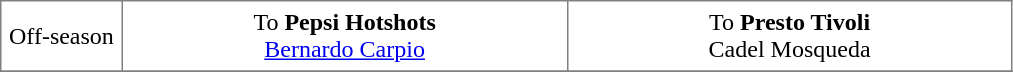<table border="1" style="border-collapse:collapse; text-align: center" cellpadding="5">
<tr>
<td style="width:12%">Off-season</td>
<td style="width:44%" valign="top">To <strong>Pepsi Hotshots</strong><br><a href='#'>Bernardo Carpio</a></td>
<td style="width:44%" valign="top">To <strong>Presto Tivoli</strong><br>Cadel Mosqueda</td>
</tr>
<tr>
</tr>
</table>
